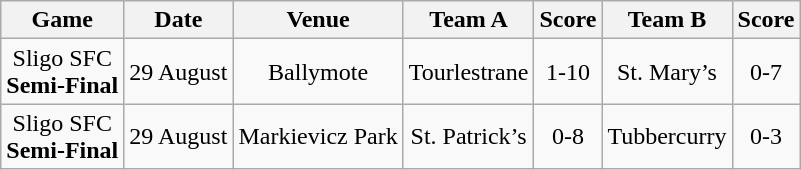<table class="wikitable">
<tr>
<th>Game</th>
<th>Date</th>
<th>Venue</th>
<th>Team A</th>
<th>Score</th>
<th>Team B</th>
<th>Score</th>
</tr>
<tr align="center">
<td>Sligo SFC<br><strong>Semi-Final</strong></td>
<td>29 August</td>
<td>Ballymote</td>
<td>Tourlestrane</td>
<td>1-10</td>
<td>St. Mary’s</td>
<td>0-7</td>
</tr>
<tr align="center">
<td>Sligo SFC<br><strong>Semi-Final</strong></td>
<td>29 August</td>
<td>Markievicz Park</td>
<td>St. Patrick’s</td>
<td>0-8</td>
<td>Tubbercurry</td>
<td>0-3</td>
</tr>
</table>
